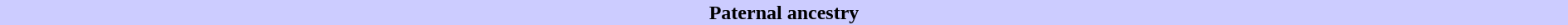<table class="toccolours collapsible collapsed"  style="width:100%; margin:auto;">
<tr>
<th style="background:#ccf;">Paternal ancestry</th>
</tr>
<tr>
<td><br></td>
</tr>
</table>
